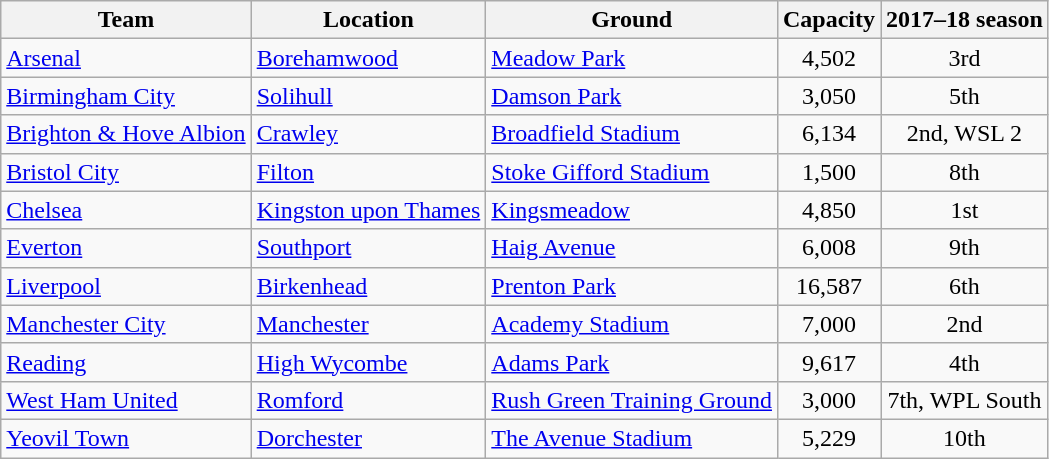<table class="wikitable sortable">
<tr>
<th>Team</th>
<th>Location</th>
<th>Ground</th>
<th>Capacity</th>
<th data-sort-type=number>2017–18 season</th>
</tr>
<tr>
<td><a href='#'>Arsenal</a></td>
<td><a href='#'>Borehamwood</a></td>
<td><a href='#'>Meadow Park</a></td>
<td style="text-align:center">4,502</td>
<td style="text-align:center">3rd</td>
</tr>
<tr>
<td><a href='#'>Birmingham City</a></td>
<td><a href='#'>Solihull</a></td>
<td><a href='#'>Damson Park</a></td>
<td style="text-align:center">3,050</td>
<td style="text-align:center">5th</td>
</tr>
<tr>
<td><a href='#'>Brighton & Hove Albion</a></td>
<td><a href='#'>Crawley</a></td>
<td><a href='#'>Broadfield Stadium</a></td>
<td style="text-align:center">6,134</td>
<td style="text-align:center">2nd, WSL 2</td>
</tr>
<tr>
<td><a href='#'>Bristol City</a></td>
<td><a href='#'>Filton</a></td>
<td><a href='#'>Stoke Gifford Stadium</a></td>
<td style="text-align:center">1,500</td>
<td style="text-align:center">8th</td>
</tr>
<tr>
<td><a href='#'>Chelsea</a></td>
<td><a href='#'>Kingston upon Thames</a></td>
<td><a href='#'>Kingsmeadow</a></td>
<td style="text-align:center">4,850</td>
<td style="text-align:center">1st</td>
</tr>
<tr>
<td><a href='#'>Everton</a></td>
<td><a href='#'>Southport</a></td>
<td><a href='#'>Haig Avenue</a></td>
<td style="text-align:center">6,008</td>
<td style="text-align:center">9th</td>
</tr>
<tr>
<td><a href='#'>Liverpool</a></td>
<td><a href='#'>Birkenhead</a></td>
<td><a href='#'>Prenton Park</a></td>
<td style="text-align:center">16,587</td>
<td style="text-align:center">6th</td>
</tr>
<tr>
<td><a href='#'>Manchester City</a></td>
<td><a href='#'>Manchester</a></td>
<td><a href='#'>Academy Stadium</a></td>
<td style="text-align:center">7,000</td>
<td style="text-align:center">2nd</td>
</tr>
<tr>
<td><a href='#'>Reading</a></td>
<td><a href='#'>High Wycombe</a></td>
<td><a href='#'>Adams Park</a></td>
<td style="text-align:center">9,617</td>
<td style="text-align:center">4th</td>
</tr>
<tr>
<td><a href='#'>West Ham United</a></td>
<td><a href='#'>Romford</a></td>
<td><a href='#'>Rush Green Training Ground</a></td>
<td style="text-align:center">3,000</td>
<td style="text-align:center">7th, WPL South</td>
</tr>
<tr>
<td><a href='#'>Yeovil Town</a></td>
<td><a href='#'>Dorchester</a></td>
<td><a href='#'>The Avenue Stadium</a></td>
<td style="text-align:center">5,229</td>
<td style="text-align:center">10th</td>
</tr>
</table>
